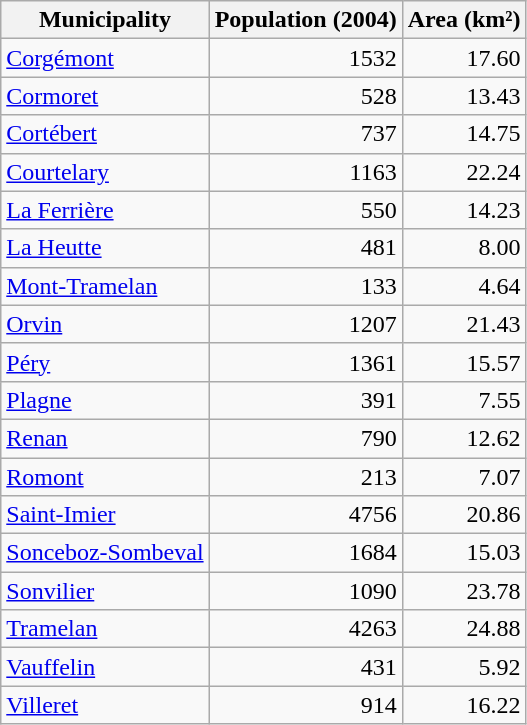<table class ="wikitable sortable">
<tr>
<th>Municipality</th>
<th>Population (2004)</th>
<th>Area (km²)</th>
</tr>
<tr>
<td><a href='#'>Corgémont</a></td>
<td align="right">1532</td>
<td align="right">17.60</td>
</tr>
<tr>
<td><a href='#'>Cormoret</a></td>
<td align="right">528</td>
<td align="right">13.43</td>
</tr>
<tr>
<td><a href='#'>Cortébert</a></td>
<td align="right">737</td>
<td align="right">14.75</td>
</tr>
<tr>
<td><a href='#'>Courtelary</a></td>
<td align="right">1163</td>
<td align="right">22.24</td>
</tr>
<tr>
<td><a href='#'>La Ferrière</a></td>
<td align="right">550</td>
<td align="right">14.23</td>
</tr>
<tr>
<td><a href='#'>La Heutte</a></td>
<td align="right">481</td>
<td align="right">8.00</td>
</tr>
<tr>
<td><a href='#'>Mont-Tramelan</a></td>
<td align="right">133</td>
<td align="right">4.64</td>
</tr>
<tr>
<td><a href='#'>Orvin</a></td>
<td align="right">1207</td>
<td align="right">21.43</td>
</tr>
<tr>
<td><a href='#'>Péry</a></td>
<td align="right">1361</td>
<td align="right">15.57</td>
</tr>
<tr>
<td><a href='#'>Plagne</a></td>
<td align="right">391</td>
<td align="right">7.55</td>
</tr>
<tr>
<td><a href='#'>Renan</a></td>
<td align="right">790</td>
<td align="right">12.62</td>
</tr>
<tr>
<td><a href='#'>Romont</a></td>
<td align="right">213</td>
<td align="right">7.07</td>
</tr>
<tr>
<td><a href='#'>Saint-Imier</a></td>
<td align="right">4756</td>
<td align="right">20.86</td>
</tr>
<tr>
<td><a href='#'>Sonceboz-Sombeval</a></td>
<td align="right">1684</td>
<td align="right">15.03</td>
</tr>
<tr>
<td><a href='#'>Sonvilier</a></td>
<td align="right">1090</td>
<td align="right">23.78</td>
</tr>
<tr>
<td><a href='#'>Tramelan</a></td>
<td align="right">4263</td>
<td align="right">24.88</td>
</tr>
<tr>
<td><a href='#'>Vauffelin</a></td>
<td align="right">431</td>
<td align="right">5.92</td>
</tr>
<tr>
<td><a href='#'>Villeret</a></td>
<td align="right">914</td>
<td align="right">16.22</td>
</tr>
</table>
